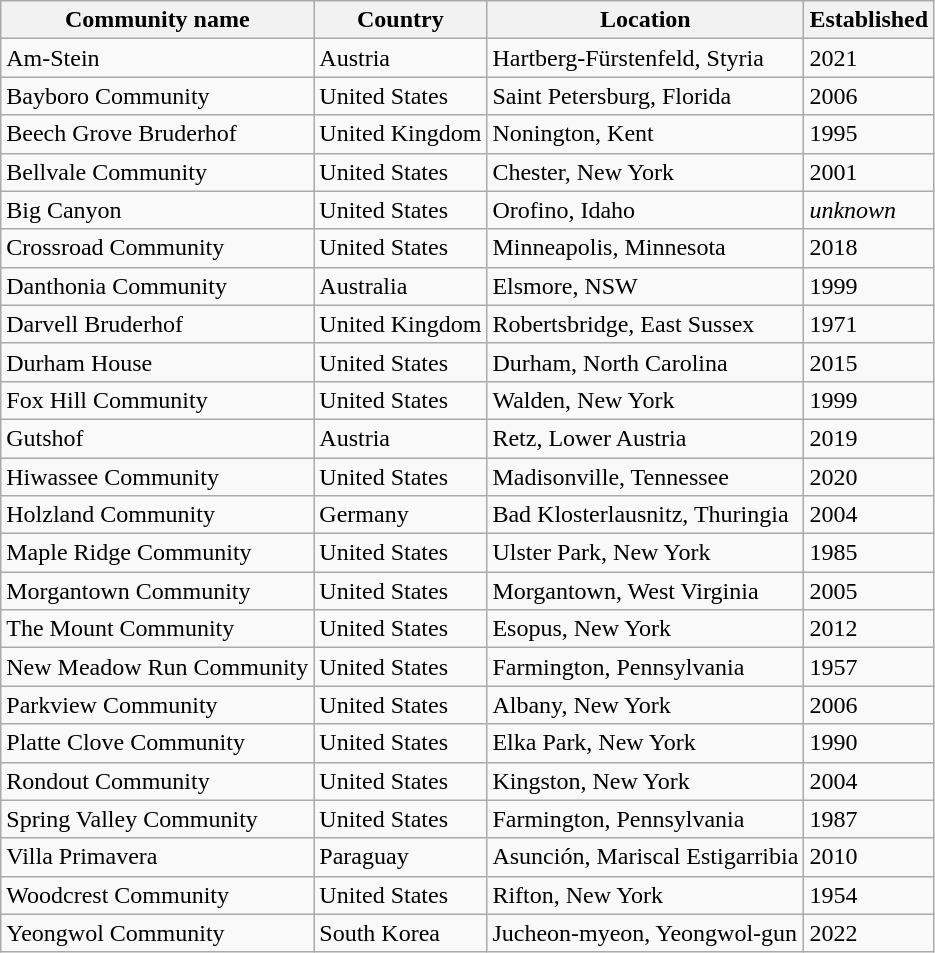<table class="wikitable sortable">
<tr>
<th>Community name</th>
<th>Country</th>
<th>Location</th>
<th>Established</th>
</tr>
<tr>
<td>Am-Stein</td>
<td>Austria</td>
<td>Hartberg-Fürstenfeld, Styria</td>
<td>2021</td>
</tr>
<tr>
<td>Bayboro Community</td>
<td>United States</td>
<td>Saint Petersburg, Florida</td>
<td>2006</td>
</tr>
<tr>
<td>Beech Grove Bruderhof</td>
<td>United Kingdom</td>
<td>Nonington, Kent</td>
<td>1995</td>
</tr>
<tr>
<td>Bellvale Community</td>
<td>United States</td>
<td>Chester, New York</td>
<td>2001</td>
</tr>
<tr>
<td>Big Canyon</td>
<td>United States</td>
<td>Orofino, Idaho</td>
<td><em>unknown</em></td>
</tr>
<tr>
<td>Crossroad Community</td>
<td>United States</td>
<td>Minneapolis, Minnesota</td>
<td>2018</td>
</tr>
<tr>
<td>Danthonia Community</td>
<td>Australia</td>
<td>Elsmore, NSW</td>
<td>1999</td>
</tr>
<tr>
<td>Darvell Bruderhof</td>
<td>United Kingdom</td>
<td>Robertsbridge, East Sussex</td>
<td>1971</td>
</tr>
<tr>
<td>Durham House</td>
<td>United States</td>
<td>Durham, North Carolina</td>
<td>2015</td>
</tr>
<tr>
<td>Fox Hill Community</td>
<td>United States</td>
<td>Walden, New York</td>
<td>1999</td>
</tr>
<tr>
<td>Gutshof</td>
<td>Austria</td>
<td>Retz, Lower Austria</td>
<td>2019</td>
</tr>
<tr>
<td>Hiwassee Community</td>
<td>United States</td>
<td>Madisonville, Tennessee</td>
<td>2020</td>
</tr>
<tr>
<td>Holzland Community</td>
<td>Germany</td>
<td>Bad Klosterlausnitz, Thuringia</td>
<td>2004</td>
</tr>
<tr>
<td>Maple Ridge Community</td>
<td>United States</td>
<td>Ulster Park, New York</td>
<td>1985</td>
</tr>
<tr>
<td>Morgantown Community</td>
<td>United States</td>
<td>Morgantown, West Virginia</td>
<td>2005</td>
</tr>
<tr>
<td>The Mount Community</td>
<td>United States</td>
<td>Esopus, New York</td>
<td>2012</td>
</tr>
<tr>
<td>New Meadow Run Community</td>
<td>United States</td>
<td>Farmington, Pennsylvania</td>
<td>1957</td>
</tr>
<tr>
<td>Parkview Community</td>
<td>United States</td>
<td>Albany, New York</td>
<td>2006</td>
</tr>
<tr>
<td>Platte Clove Community</td>
<td>United States</td>
<td>Elka Park, New York</td>
<td>1990</td>
</tr>
<tr>
<td>Rondout Community</td>
<td>United States</td>
<td>Kingston, New York</td>
<td>2004</td>
</tr>
<tr>
<td>Spring Valley Community</td>
<td>United States</td>
<td>Farmington, Pennsylvania</td>
<td>1987</td>
</tr>
<tr>
<td>Villa Primavera</td>
<td>Paraguay</td>
<td>Asunción, Mariscal Estigarribia</td>
<td>2010</td>
</tr>
<tr>
<td>Woodcrest Community</td>
<td>United States</td>
<td>Rifton, New York</td>
<td>1954</td>
</tr>
<tr>
<td>Yeongwol Community</td>
<td>South Korea</td>
<td>Jucheon-myeon, Yeongwol-gun</td>
<td>2022</td>
</tr>
</table>
